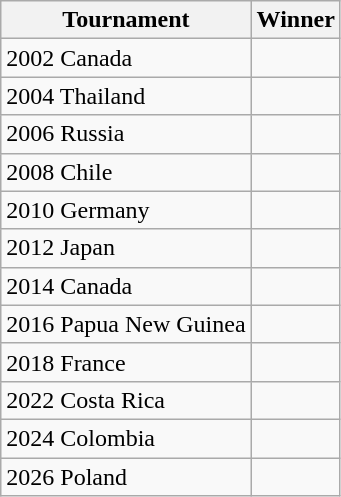<table class="wikitable">
<tr>
<th>Tournament</th>
<th>Winner</th>
</tr>
<tr>
<td>2002 Canada</td>
<td align=left></td>
</tr>
<tr>
<td>2004 Thailand</td>
<td align=left></td>
</tr>
<tr>
<td>2006 Russia</td>
<td align=left><br></td>
</tr>
<tr>
<td>2008 Chile</td>
<td align=left></td>
</tr>
<tr>
<td>2010 Germany</td>
<td align=left></td>
</tr>
<tr>
<td>2012 Japan</td>
<td align=left></td>
</tr>
<tr>
<td>2014 Canada</td>
<td align=left></td>
</tr>
<tr>
<td>2016 Papua New Guinea</td>
<td align=left></td>
</tr>
<tr>
<td>2018 France</td>
<td align=left></td>
</tr>
<tr>
<td>2022 Costa Rica</td>
<td align=left></td>
</tr>
<tr>
<td>2024 Colombia</td>
<td align=left></td>
</tr>
<tr>
<td>2026 Poland</td>
<td></td>
</tr>
</table>
